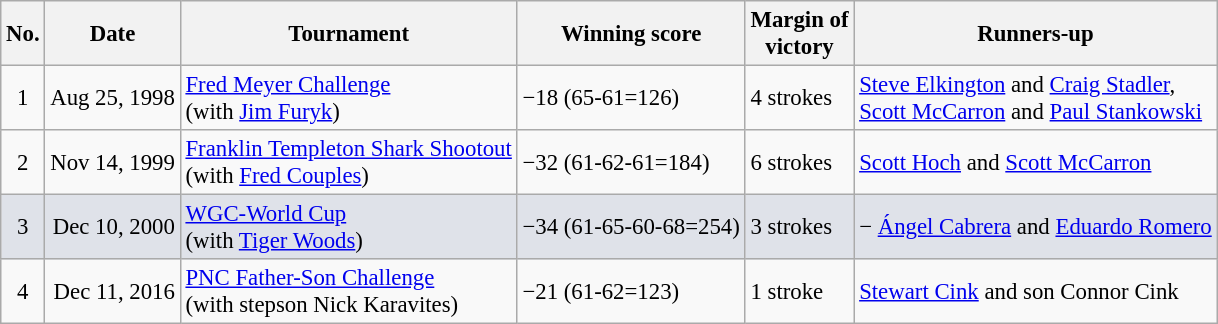<table class="wikitable" style="font-size:95%;">
<tr>
<th>No.</th>
<th>Date</th>
<th>Tournament</th>
<th>Winning score</th>
<th>Margin of<br>victory</th>
<th>Runners-up</th>
</tr>
<tr>
<td align=center>1</td>
<td align=right>Aug 25, 1998</td>
<td><a href='#'>Fred Meyer Challenge</a><br>(with  <a href='#'>Jim Furyk</a>)</td>
<td>−18 (65-61=126)</td>
<td>4 strokes</td>
<td> <a href='#'>Steve Elkington</a> and  <a href='#'>Craig Stadler</a>,<br> <a href='#'>Scott McCarron</a> and  <a href='#'>Paul Stankowski</a></td>
</tr>
<tr>
<td align=center>2</td>
<td align=right>Nov 14, 1999</td>
<td><a href='#'>Franklin Templeton Shark Shootout</a><br>(with  <a href='#'>Fred Couples</a>)</td>
<td>−32 (61-62-61=184)</td>
<td>6 strokes</td>
<td> <a href='#'>Scott Hoch</a> and  <a href='#'>Scott McCarron</a></td>
</tr>
<tr style="background:#dfe2e9;">
<td align=center>3</td>
<td align=right>Dec 10, 2000</td>
<td><a href='#'>WGC-World Cup</a><br>(with  <a href='#'>Tiger Woods</a>)</td>
<td>−34 (61-65-60-68=254)</td>
<td>3 strokes</td>
<td> − <a href='#'>Ángel Cabrera</a> and <a href='#'>Eduardo Romero</a></td>
</tr>
<tr>
<td align=center>4</td>
<td align=right>Dec 11, 2016</td>
<td><a href='#'>PNC Father-Son Challenge</a><br>(with stepson Nick Karavites)</td>
<td>−21 (61-62=123)</td>
<td>1 stroke</td>
<td> <a href='#'>Stewart Cink</a> and son Connor Cink</td>
</tr>
</table>
